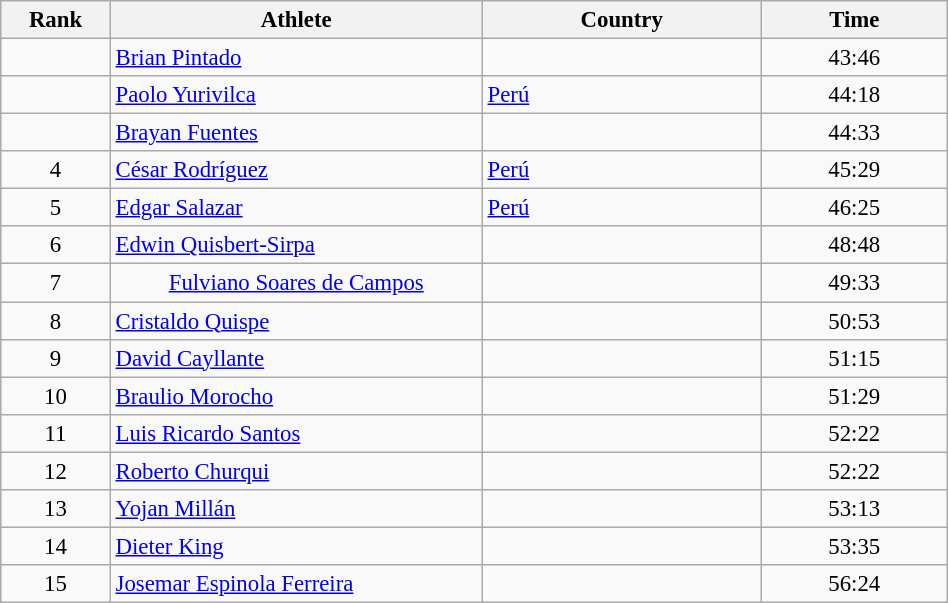<table class="wikitable sortable" style=" text-align:center; font-size:95%;" width="50%">
<tr>
<th width=5%>Rank</th>
<th width=20%>Athlete</th>
<th width=15%>Country</th>
<th width=10%>Time</th>
</tr>
<tr>
<td align=center></td>
<td align=left><a href='#'>Brian Pintado</a></td>
<td align=left></td>
<td>43:46</td>
</tr>
<tr>
<td align=center></td>
<td align=left><a href='#'>Paolo Yurivilca</a></td>
<td align=left> <a href='#'>Perú</a></td>
<td>44:18</td>
</tr>
<tr>
<td align=center></td>
<td align=left><a href='#'>Brayan Fuentes</a></td>
<td align=left></td>
<td>44:33</td>
</tr>
<tr>
<td align=center>4</td>
<td align=left><a href='#'>César Rodríguez</a></td>
<td align=left> <a href='#'>Perú</a></td>
<td>45:29</td>
</tr>
<tr>
<td align=center>5</td>
<td align=left><a href='#'>Edgar Salazar</a></td>
<td align=left> <a href='#'>Perú</a></td>
<td>46:25</td>
</tr>
<tr>
<td align=center>6</td>
<td align=left><a href='#'>Edwin Quisbert-Sirpa</a></td>
<td align=left></td>
<td>48:48</td>
</tr>
<tr>
<td align=center>7</td>
<td align=lef><a href='#'>Fulviano Soares de Campos</a></td>
<td align=left></td>
<td>49:33</td>
</tr>
<tr>
<td align=center>8</td>
<td align=left><a href='#'>Cristaldo Quispe</a></td>
<td align=left></td>
<td>50:53</td>
</tr>
<tr>
<td align=center>9</td>
<td align=left><a href='#'>David Cayllante</a></td>
<td align=left></td>
<td>51:15</td>
</tr>
<tr>
<td align=center>10</td>
<td align=left><a href='#'>Braulio Morocho</a></td>
<td align=left></td>
<td>51:29</td>
</tr>
<tr>
<td align=center>11</td>
<td align=left><a href='#'>Luis Ricardo Santos</a></td>
<td align=left></td>
<td>52:22</td>
</tr>
<tr>
<td align=center>12</td>
<td align=left><a href='#'>Roberto Churqui</a></td>
<td align=left></td>
<td>52:22</td>
</tr>
<tr>
<td align=center>13</td>
<td align=left><a href='#'>Yojan Millán</a></td>
<td align=left></td>
<td>53:13</td>
</tr>
<tr>
<td align=center>14</td>
<td align=left><a href='#'>Dieter King</a></td>
<td align=left></td>
<td>53:35</td>
</tr>
<tr>
<td align=center>15</td>
<td align=left><a href='#'>Josemar Espinola Ferreira</a></td>
<td align=left></td>
<td>56:24</td>
</tr>
</table>
